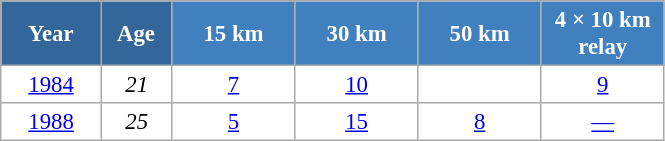<table class="wikitable" style="font-size:95%; text-align:center; border:grey solid 1px; border-collapse:collapse; background:#ffffff;">
<tr>
<th style="background-color:#369; color:white; width:60px;"> Year </th>
<th style="background-color:#369; color:white; width:40px;"> Age </th>
<th style="background-color:#4180be; color:white; width:75px;"> 15 km </th>
<th style="background-color:#4180be; color:white; width:75px;"> 30 km </th>
<th style="background-color:#4180be; color:white; width:75px;"> 50 km </th>
<th style="background-color:#4180be; color:white; width:75px;"> 4 × 10 km <br> relay </th>
</tr>
<tr>
<td><a href='#'>1984</a></td>
<td><em>21</em></td>
<td><a href='#'>7</a></td>
<td><a href='#'>10</a></td>
<td><a href='#'></a></td>
<td><a href='#'>9</a></td>
</tr>
<tr>
<td><a href='#'>1988</a></td>
<td><em>25</em></td>
<td><a href='#'>5</a></td>
<td><a href='#'>15</a></td>
<td><a href='#'>8</a></td>
<td><a href='#'>—</a></td>
</tr>
</table>
